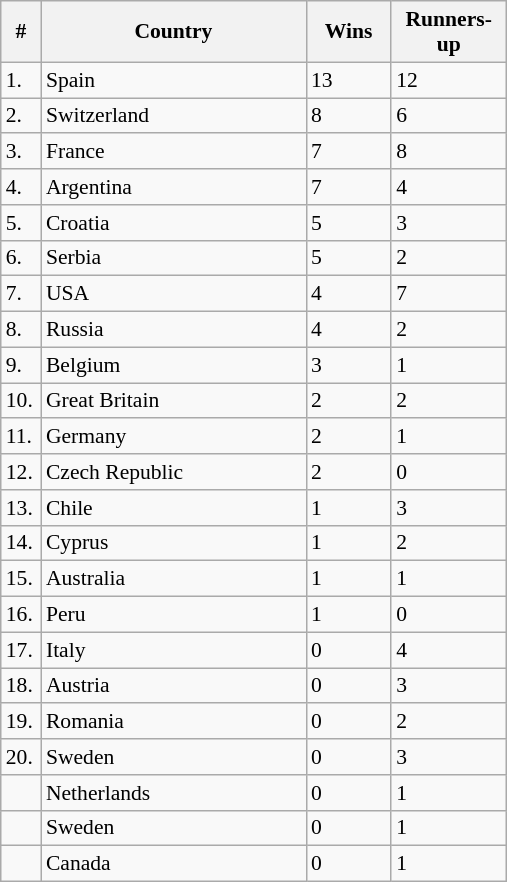<table class="wikitable" style="font-size:90%">
<tr>
<th width="20">#</th>
<th width="170">Country</th>
<th width="50">Wins</th>
<th width="70">Runners-up</th>
</tr>
<tr>
<td>1.</td>
<td> Spain</td>
<td>13</td>
<td>12</td>
</tr>
<tr>
<td>2.</td>
<td> Switzerland</td>
<td>8</td>
<td>6</td>
</tr>
<tr>
<td>3.</td>
<td> France</td>
<td>7</td>
<td>8</td>
</tr>
<tr>
<td>4.</td>
<td> Argentina</td>
<td>7</td>
<td>4</td>
</tr>
<tr>
<td>5.</td>
<td> Croatia</td>
<td>5</td>
<td>3</td>
</tr>
<tr>
<td>6.</td>
<td> Serbia</td>
<td>5</td>
<td>2</td>
</tr>
<tr>
<td>7.</td>
<td> USA</td>
<td>4</td>
<td>7</td>
</tr>
<tr>
<td>8.</td>
<td> Russia</td>
<td>4</td>
<td>2</td>
</tr>
<tr>
<td>9.</td>
<td> Belgium</td>
<td>3</td>
<td>1</td>
</tr>
<tr>
<td>10.</td>
<td> Great Britain</td>
<td>2</td>
<td>2</td>
</tr>
<tr>
<td>11.</td>
<td> Germany</td>
<td>2</td>
<td>1</td>
</tr>
<tr>
<td>12.</td>
<td> Czech Republic</td>
<td>2</td>
<td>0</td>
</tr>
<tr>
<td>13.</td>
<td> Chile</td>
<td>1</td>
<td>3</td>
</tr>
<tr>
<td>14.</td>
<td> Cyprus</td>
<td>1</td>
<td>2</td>
</tr>
<tr>
<td>15.</td>
<td> Australia</td>
<td>1</td>
<td>1</td>
</tr>
<tr>
<td>16.</td>
<td> Peru</td>
<td>1</td>
<td>0</td>
</tr>
<tr>
<td>17.</td>
<td> Italy</td>
<td>0</td>
<td>4</td>
</tr>
<tr>
<td>18.</td>
<td> Austria</td>
<td>0</td>
<td>3</td>
</tr>
<tr>
<td>19.</td>
<td> Romania</td>
<td>0</td>
<td>2</td>
</tr>
<tr>
<td>20.</td>
<td> Sweden</td>
<td>0</td>
<td>3</td>
</tr>
<tr>
<td></td>
<td> Netherlands</td>
<td>0</td>
<td>1</td>
</tr>
<tr>
<td></td>
<td> Sweden</td>
<td>0</td>
<td>1</td>
</tr>
<tr>
<td></td>
<td> Canada</td>
<td>0</td>
<td>1</td>
</tr>
</table>
